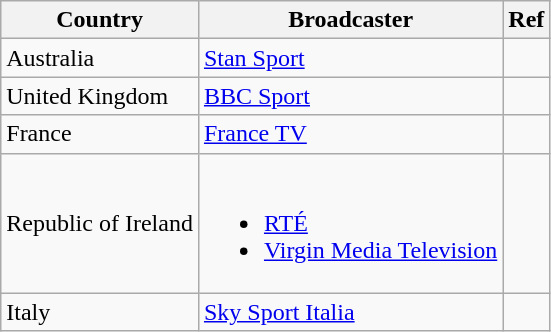<table class="wikitable">
<tr>
<th>Country</th>
<th>Broadcaster</th>
<th>Ref</th>
</tr>
<tr>
<td> Australia</td>
<td><a href='#'>Stan Sport</a></td>
<td></td>
</tr>
<tr>
<td> United Kingdom</td>
<td><a href='#'>BBC Sport</a></td>
<td></td>
</tr>
<tr>
<td> France</td>
<td><a href='#'>France TV</a></td>
<td></td>
</tr>
<tr>
<td> Republic of Ireland</td>
<td><br><ul><li><a href='#'>RTÉ</a></li><li><a href='#'>Virgin Media Television</a></li></ul></td>
<td></td>
</tr>
<tr>
<td> Italy</td>
<td><a href='#'>Sky Sport Italia</a></td>
<td></td>
</tr>
</table>
